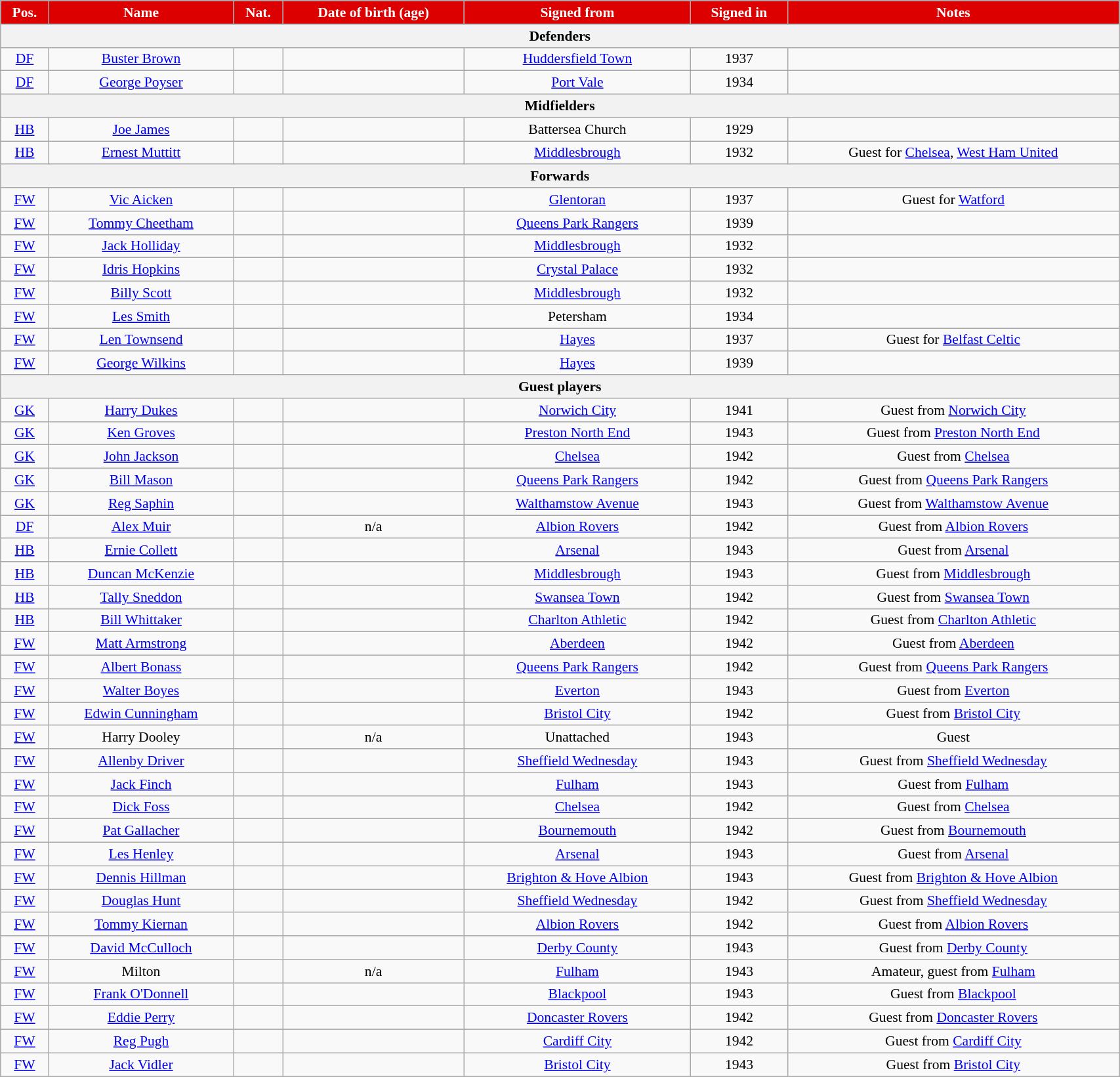<table class="wikitable"  style="text-align:center; font-size:90%; width:90%;">
<tr>
<th style="background:#d00; color:white; text-align:center;">Pos.</th>
<th style="background:#d00; color:white; text-align:center;">Name</th>
<th style="background:#d00; color:white; text-align:center;">Nat.</th>
<th style="background:#d00; color:white; text-align:center;">Date of birth (age)</th>
<th style="background:#d00; color:white; text-align:center;">Signed from</th>
<th style="background:#d00; color:white; text-align:center;">Signed in</th>
<th style="background:#d00; color:white; text-align:center;">Notes</th>
</tr>
<tr>
<th colspan="7">Defenders</th>
</tr>
<tr>
<td><a href='#'>DF</a></td>
<td><a href='#'>Buster Brown</a></td>
<td></td>
<td></td>
<td><a href='#'>Huddersfield Town</a></td>
<td>1937</td>
<td></td>
</tr>
<tr>
<td><a href='#'>DF</a></td>
<td><a href='#'>George Poyser</a></td>
<td></td>
<td></td>
<td><a href='#'>Port Vale</a></td>
<td>1934</td>
<td></td>
</tr>
<tr>
<th colspan="7">Midfielders</th>
</tr>
<tr>
<td><a href='#'>HB</a></td>
<td><a href='#'>Joe James</a></td>
<td></td>
<td></td>
<td>Battersea Church</td>
<td>1929</td>
<td></td>
</tr>
<tr>
<td><a href='#'>HB</a></td>
<td><a href='#'>Ernest Muttitt</a></td>
<td></td>
<td></td>
<td><a href='#'>Middlesbrough</a></td>
<td>1932</td>
<td>Guest for <a href='#'>Chelsea</a>, <a href='#'>West Ham United</a></td>
</tr>
<tr>
<th colspan="7">Forwards</th>
</tr>
<tr>
<td><a href='#'>FW</a></td>
<td><a href='#'>Vic Aicken</a></td>
<td></td>
<td></td>
<td><a href='#'>Glentoran</a></td>
<td>1937</td>
<td>Guest for <a href='#'>Watford</a></td>
</tr>
<tr>
<td><a href='#'>FW</a></td>
<td><a href='#'>Tommy Cheetham</a></td>
<td></td>
<td></td>
<td><a href='#'>Queens Park Rangers</a></td>
<td>1939</td>
<td></td>
</tr>
<tr>
<td><a href='#'>FW</a></td>
<td><a href='#'>Jack Holliday</a></td>
<td></td>
<td></td>
<td><a href='#'>Middlesbrough</a></td>
<td>1932</td>
<td></td>
</tr>
<tr>
<td><a href='#'>FW</a></td>
<td><a href='#'>Idris Hopkins</a></td>
<td></td>
<td></td>
<td><a href='#'>Crystal Palace</a></td>
<td>1932</td>
<td></td>
</tr>
<tr>
<td><a href='#'>FW</a></td>
<td><a href='#'>Billy Scott</a></td>
<td></td>
<td></td>
<td><a href='#'>Middlesbrough</a></td>
<td>1932</td>
<td></td>
</tr>
<tr>
<td><a href='#'>FW</a></td>
<td><a href='#'>Les Smith</a></td>
<td></td>
<td></td>
<td>Petersham</td>
<td>1934</td>
<td></td>
</tr>
<tr>
<td><a href='#'>FW</a></td>
<td><a href='#'>Len Townsend</a></td>
<td></td>
<td></td>
<td><a href='#'>Hayes</a></td>
<td>1937</td>
<td>Guest for <a href='#'>Belfast Celtic</a></td>
</tr>
<tr>
<td><a href='#'>FW</a></td>
<td><a href='#'>George Wilkins</a></td>
<td></td>
<td></td>
<td><a href='#'>Hayes</a></td>
<td>1939</td>
<td></td>
</tr>
<tr>
<th colspan="7">Guest players</th>
</tr>
<tr>
<td><a href='#'>GK</a></td>
<td><a href='#'>Harry Dukes</a></td>
<td></td>
<td></td>
<td><a href='#'>Norwich City</a></td>
<td>1941</td>
<td>Guest from <a href='#'>Norwich City</a></td>
</tr>
<tr>
<td><a href='#'>GK</a></td>
<td><a href='#'>Ken Groves</a></td>
<td></td>
<td></td>
<td><a href='#'>Preston North End</a></td>
<td>1943</td>
<td>Guest from <a href='#'>Preston North End</a></td>
</tr>
<tr>
<td><a href='#'>GK</a></td>
<td><a href='#'>John Jackson</a></td>
<td></td>
<td></td>
<td><a href='#'>Chelsea</a></td>
<td>1942</td>
<td>Guest from <a href='#'>Chelsea</a></td>
</tr>
<tr>
<td><a href='#'>GK</a></td>
<td><a href='#'>Bill Mason</a></td>
<td></td>
<td></td>
<td><a href='#'>Queens Park Rangers</a></td>
<td>1942</td>
<td>Guest from <a href='#'>Queens Park Rangers</a></td>
</tr>
<tr>
<td><a href='#'>GK</a></td>
<td><a href='#'>Reg Saphin</a></td>
<td></td>
<td></td>
<td><a href='#'>Walthamstow Avenue</a></td>
<td>1943</td>
<td>Guest from <a href='#'>Walthamstow Avenue</a></td>
</tr>
<tr>
<td><a href='#'>DF</a></td>
<td><a href='#'>Alex Muir</a></td>
<td></td>
<td>n/a</td>
<td><a href='#'>Albion Rovers</a></td>
<td>1942</td>
<td>Guest from <a href='#'>Albion Rovers</a></td>
</tr>
<tr>
<td><a href='#'>HB</a></td>
<td><a href='#'>Ernie Collett</a></td>
<td></td>
<td></td>
<td><a href='#'>Arsenal</a></td>
<td>1943</td>
<td>Guest from <a href='#'>Arsenal</a></td>
</tr>
<tr>
<td><a href='#'>HB</a></td>
<td><a href='#'>Duncan McKenzie</a></td>
<td></td>
<td></td>
<td><a href='#'>Middlesbrough</a></td>
<td>1943</td>
<td>Guest from <a href='#'>Middlesbrough</a></td>
</tr>
<tr>
<td><a href='#'>HB</a></td>
<td><a href='#'>Tally Sneddon</a></td>
<td></td>
<td></td>
<td><a href='#'>Swansea Town</a></td>
<td>1942</td>
<td>Guest from <a href='#'>Swansea Town</a></td>
</tr>
<tr>
<td><a href='#'>HB</a></td>
<td><a href='#'>Bill Whittaker</a></td>
<td></td>
<td></td>
<td><a href='#'>Charlton Athletic</a></td>
<td>1942</td>
<td>Guest from <a href='#'>Charlton Athletic</a></td>
</tr>
<tr>
<td><a href='#'>FW</a></td>
<td><a href='#'>Matt Armstrong</a></td>
<td></td>
<td></td>
<td><a href='#'>Aberdeen</a></td>
<td>1942</td>
<td>Guest from <a href='#'>Aberdeen</a></td>
</tr>
<tr>
<td><a href='#'>FW</a></td>
<td><a href='#'>Albert Bonass</a></td>
<td></td>
<td></td>
<td><a href='#'>Queens Park Rangers</a></td>
<td>1942</td>
<td>Guest from <a href='#'>Queens Park Rangers</a></td>
</tr>
<tr>
<td><a href='#'>FW</a></td>
<td><a href='#'>Walter Boyes</a></td>
<td></td>
<td></td>
<td><a href='#'>Everton</a></td>
<td>1943</td>
<td>Guest from <a href='#'>Everton</a></td>
</tr>
<tr>
<td><a href='#'>FW</a></td>
<td><a href='#'>Edwin Cunningham</a></td>
<td></td>
<td></td>
<td><a href='#'>Bristol City</a></td>
<td>1942</td>
<td>Guest from <a href='#'>Bristol City</a></td>
</tr>
<tr>
<td><a href='#'>FW</a></td>
<td>Harry Dooley</td>
<td></td>
<td>n/a</td>
<td>Unattached</td>
<td>1943</td>
<td>Guest</td>
</tr>
<tr>
<td><a href='#'>FW</a></td>
<td><a href='#'>Allenby Driver</a></td>
<td></td>
<td></td>
<td><a href='#'>Sheffield Wednesday</a></td>
<td>1943</td>
<td>Guest from <a href='#'>Sheffield Wednesday</a></td>
</tr>
<tr>
<td><a href='#'>FW</a></td>
<td><a href='#'>Jack Finch</a></td>
<td></td>
<td></td>
<td><a href='#'>Fulham</a></td>
<td>1943</td>
<td>Guest from <a href='#'>Fulham</a></td>
</tr>
<tr>
<td><a href='#'>FW</a></td>
<td><a href='#'>Dick Foss</a></td>
<td></td>
<td></td>
<td><a href='#'>Chelsea</a></td>
<td>1942</td>
<td>Guest from <a href='#'>Chelsea</a></td>
</tr>
<tr>
<td><a href='#'>FW</a></td>
<td><a href='#'>Pat Gallacher</a></td>
<td></td>
<td></td>
<td><a href='#'>Bournemouth</a></td>
<td>1942</td>
<td>Guest from <a href='#'>Bournemouth</a></td>
</tr>
<tr>
<td><a href='#'>FW</a></td>
<td><a href='#'>Les Henley</a></td>
<td></td>
<td></td>
<td><a href='#'>Arsenal</a></td>
<td>1943</td>
<td>Guest from <a href='#'>Arsenal</a></td>
</tr>
<tr>
<td><a href='#'>FW</a></td>
<td><a href='#'>Dennis Hillman</a></td>
<td></td>
<td></td>
<td><a href='#'>Brighton & Hove Albion</a></td>
<td>1943</td>
<td>Guest from <a href='#'>Brighton & Hove Albion</a></td>
</tr>
<tr>
<td><a href='#'>FW</a></td>
<td><a href='#'>Douglas Hunt</a></td>
<td></td>
<td></td>
<td><a href='#'>Sheffield Wednesday</a></td>
<td>1942</td>
<td>Guest from <a href='#'>Sheffield Wednesday</a></td>
</tr>
<tr>
<td><a href='#'>FW</a></td>
<td><a href='#'>Tommy Kiernan</a></td>
<td></td>
<td></td>
<td><a href='#'>Albion Rovers</a></td>
<td>1942</td>
<td>Guest from <a href='#'>Albion Rovers</a></td>
</tr>
<tr>
<td><a href='#'>FW</a></td>
<td><a href='#'>David McCulloch</a></td>
<td></td>
<td></td>
<td><a href='#'>Derby County</a></td>
<td>1943</td>
<td>Guest from <a href='#'>Derby County</a></td>
</tr>
<tr>
<td><a href='#'>FW</a></td>
<td>Milton</td>
<td></td>
<td>n/a</td>
<td><a href='#'>Fulham</a></td>
<td>1943</td>
<td>Amateur, guest from <a href='#'>Fulham</a></td>
</tr>
<tr>
<td><a href='#'>FW</a></td>
<td><a href='#'>Frank O'Donnell</a></td>
<td></td>
<td></td>
<td><a href='#'>Blackpool</a></td>
<td>1943</td>
<td>Guest from <a href='#'>Blackpool</a></td>
</tr>
<tr>
<td><a href='#'>FW</a></td>
<td><a href='#'>Eddie Perry</a></td>
<td></td>
<td></td>
<td><a href='#'>Doncaster Rovers</a></td>
<td>1942</td>
<td>Guest from <a href='#'>Doncaster Rovers</a></td>
</tr>
<tr>
<td><a href='#'>FW</a></td>
<td><a href='#'>Reg Pugh</a></td>
<td></td>
<td></td>
<td><a href='#'>Cardiff City</a></td>
<td>1942</td>
<td>Guest from <a href='#'>Cardiff City</a></td>
</tr>
<tr>
<td><a href='#'>FW</a></td>
<td><a href='#'>Jack Vidler</a></td>
<td></td>
<td></td>
<td><a href='#'>Bristol City</a></td>
<td>1943</td>
<td>Guest from <a href='#'>Bristol City</a></td>
</tr>
</table>
